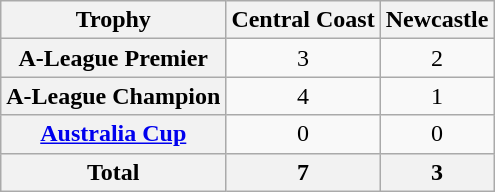<table class="wikitable">
<tr>
<th>Trophy</th>
<th>Central Coast</th>
<th>Newcastle</th>
</tr>
<tr>
<th>A-League Premier</th>
<td align="center">3</td>
<td align="center">2</td>
</tr>
<tr>
<th>A-League Champion</th>
<td align="center">4</td>
<td align="center">1</td>
</tr>
<tr>
<th><a href='#'>Australia Cup</a></th>
<td align="center">0</td>
<td align="center">0</td>
</tr>
<tr>
<th>Total</th>
<th>7</th>
<th>3</th>
</tr>
</table>
